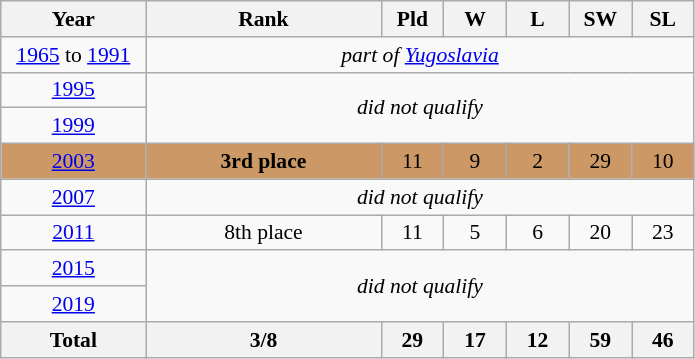<table class="wikitable" style="text-align: center;font-size:90%;">
<tr>
<th width=90>Year</th>
<th width=150>Rank</th>
<th width=35>Pld</th>
<th width=35>W</th>
<th width=35>L</th>
<th width=35>SW</th>
<th width=35>SL</th>
</tr>
<tr>
<td><a href='#'>1965</a> to <a href='#'>1991</a></td>
<td colspan=9><em>part of <a href='#'>Yugoslavia</a></em></td>
</tr>
<tr>
<td> <a href='#'>1995</a></td>
<td colspan="7" rowspan=2><em>did not qualify</em></td>
</tr>
<tr>
<td> <a href='#'>1999</a></td>
</tr>
<tr bgcolor=#cc9966>
<td> <a href='#'>2003</a></td>
<td><strong>3rd place</strong> </td>
<td>11</td>
<td>9</td>
<td>2</td>
<td>29</td>
<td>10</td>
</tr>
<tr>
<td> <a href='#'>2007</a></td>
<td colspan="7"><em>did not qualify</em></td>
</tr>
<tr>
<td> <a href='#'>2011</a></td>
<td>8th place</td>
<td>11</td>
<td>5</td>
<td>6</td>
<td>20</td>
<td>23</td>
</tr>
<tr>
<td> <a href='#'>2015</a></td>
<td colspan="7" rowspan=2><em>did not qualify</em></td>
</tr>
<tr>
<td> <a href='#'>2019</a></td>
</tr>
<tr>
<th>Total</th>
<th>3/8</th>
<th>29</th>
<th>17</th>
<th>12</th>
<th>59</th>
<th>46</th>
</tr>
</table>
